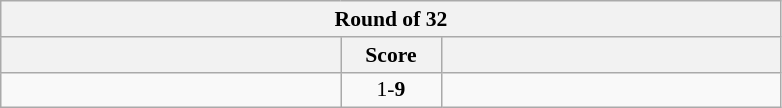<table class="wikitable" style="text-align: center; font-size:90% ">
<tr>
<th colspan=3>Round of 32</th>
</tr>
<tr>
<th align="right" width=220></th>
<th width="60">Score</th>
<th align="left" width=220></th>
</tr>
<tr>
<td align=left></td>
<td align=center>1-<strong>9</strong></td>
<td align=left><strong></strong></td>
</tr>
</table>
